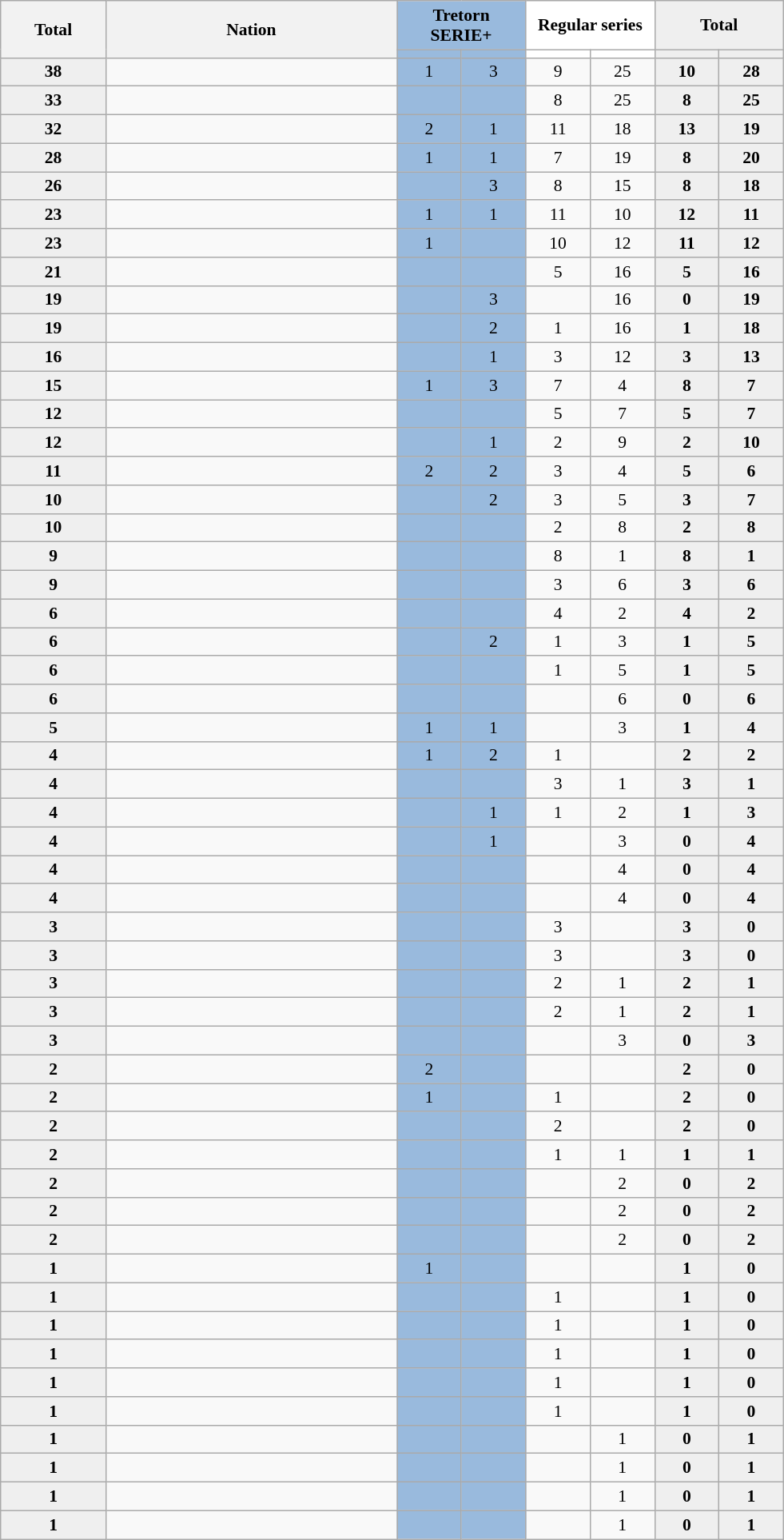<table class="sortable wikitable" style=font-size:90%;text-align:center>
<tr>
<th style="width:81px;" rowspan="2">Total</th>
<th style="width:236px;" rowspan="2">Nation</th>
<th style="background-color:#99badd;" colspan="2">Tretorn SERIE+</th>
<th style="background-color:#ffffff;" colspan="2">Regular series</th>
<th style="background-color:#efefef;" colspan="3">Total</th>
</tr>
<tr>
<th style="width:47px; background-color:#99badd;"></th>
<th style="width:47px; background-color:#99badd;"></th>
<th style="width:47px; background-color:#ffffff;"></th>
<th style="width:47px; background-color:#ffffff;"></th>
<th style="width:47px; background-color:#efefef;"></th>
<th style="width:47px; background-color:#efefef;"></th>
</tr>
<tr>
<td bgcolor=#efefef><strong>38</strong></td>
<td align=left></td>
<td bgcolor=#99BADD>1</td>
<td bgcolor=#99BADD>3</td>
<td>9</td>
<td>25</td>
<td bgcolor=#efefef><strong>10</strong></td>
<td bgcolor=#efefef><strong>28</strong></td>
</tr>
<tr>
<td bgcolor=#efefef><strong>33</strong></td>
<td align=left></td>
<td bgcolor=#99BADD></td>
<td bgcolor=#99BADD></td>
<td>8</td>
<td>25</td>
<td bgcolor=#efefef><strong>8</strong></td>
<td bgcolor=#efefef><strong>25</strong></td>
</tr>
<tr>
<td bgcolor=#efefef><strong>32</strong></td>
<td align=left></td>
<td bgcolor=#99BADD>2</td>
<td bgcolor=#99BADD>1</td>
<td>11</td>
<td>18</td>
<td bgcolor=#efefef><strong>13</strong></td>
<td bgcolor=#efefef><strong>19</strong></td>
</tr>
<tr>
<td bgcolor=#efefef><strong>28</strong></td>
<td align=left></td>
<td bgcolor=#99BADD>1</td>
<td bgcolor=#99BADD>1</td>
<td>7</td>
<td>19</td>
<td bgcolor=#efefef><strong>8</strong></td>
<td bgcolor=#efefef><strong>20</strong></td>
</tr>
<tr>
<td bgcolor=#efefef><strong>26</strong></td>
<td align=left></td>
<td bgcolor=#99BADD></td>
<td bgcolor=#99BADD>3</td>
<td>8</td>
<td>15</td>
<td bgcolor=#efefef><strong>8</strong></td>
<td bgcolor=#efefef><strong>18</strong></td>
</tr>
<tr>
<td bgcolor=#efefef><strong>23</strong></td>
<td align=left></td>
<td bgcolor=#99BADD>1</td>
<td bgcolor=#99BADD>1</td>
<td>11</td>
<td>10</td>
<td bgcolor=#efefef><strong>12</strong></td>
<td bgcolor=#efefef><strong>11</strong></td>
</tr>
<tr>
<td bgcolor=#efefef><strong>23</strong></td>
<td align=left></td>
<td bgcolor=#99BADD>1</td>
<td bgcolor=#99BADD></td>
<td>10</td>
<td>12</td>
<td bgcolor=#efefef><strong>11</strong></td>
<td bgcolor=#efefef><strong>12</strong></td>
</tr>
<tr>
<td bgcolor=#efefef><strong>21</strong></td>
<td align=left></td>
<td bgcolor=#99BADD></td>
<td bgcolor=#99BADD></td>
<td>5</td>
<td>16</td>
<td bgcolor=#efefef><strong>5</strong></td>
<td bgcolor=#efefef><strong>16</strong></td>
</tr>
<tr>
<td bgcolor=#efefef><strong>19</strong></td>
<td align=left></td>
<td bgcolor=#99BADD></td>
<td bgcolor=#99BADD>3</td>
<td></td>
<td>16</td>
<td bgcolor=#efefef><strong>0</strong></td>
<td bgcolor=#efefef><strong>19</strong></td>
</tr>
<tr>
<td bgcolor=#efefef><strong>19</strong></td>
<td align=left></td>
<td bgcolor=#99BADD></td>
<td bgcolor=#99BADD>2</td>
<td>1</td>
<td>16</td>
<td bgcolor=#efefef><strong>1</strong></td>
<td bgcolor=#efefef><strong>18</strong></td>
</tr>
<tr>
<td bgcolor=#efefef><strong>16</strong></td>
<td align=left></td>
<td bgcolor=#99BADD></td>
<td bgcolor=#99BADD>1</td>
<td>3</td>
<td>12</td>
<td bgcolor=#efefef><strong>3</strong></td>
<td bgcolor=#efefef><strong>13</strong></td>
</tr>
<tr>
<td bgcolor=#efefef><strong>15</strong></td>
<td align=left></td>
<td bgcolor=#99BADD>1</td>
<td bgcolor=#99BADD>3</td>
<td>7</td>
<td>4</td>
<td bgcolor=#efefef><strong>8</strong></td>
<td bgcolor=#efefef><strong>7</strong></td>
</tr>
<tr>
<td bgcolor=#efefef><strong>12</strong></td>
<td align=left></td>
<td bgcolor=#99BADD></td>
<td bgcolor=#99BADD></td>
<td>5</td>
<td>7</td>
<td bgcolor=#efefef><strong>5</strong></td>
<td bgcolor=#efefef><strong>7</strong></td>
</tr>
<tr>
<td bgcolor=#efefef><strong>12</strong></td>
<td align=left></td>
<td bgcolor=#99BADD></td>
<td bgcolor=#99BADD>1</td>
<td>2</td>
<td>9</td>
<td bgcolor=#efefef><strong>2</strong></td>
<td bgcolor=#efefef><strong>10</strong></td>
</tr>
<tr>
<td bgcolor=#efefef><strong>11</strong></td>
<td align=left></td>
<td bgcolor=#99BADD>2</td>
<td bgcolor=#99BADD>2</td>
<td>3</td>
<td>4</td>
<td bgcolor=#efefef><strong>5</strong></td>
<td bgcolor=#efefef><strong>6</strong></td>
</tr>
<tr>
<td bgcolor=#efefef><strong>10</strong></td>
<td align=left></td>
<td bgcolor=#99BADD></td>
<td bgcolor=#99BADD>2</td>
<td>3</td>
<td>5</td>
<td bgcolor=#efefef><strong>3</strong></td>
<td bgcolor=#efefef><strong>7</strong></td>
</tr>
<tr>
<td bgcolor=#efefef><strong>10</strong></td>
<td align=left></td>
<td bgcolor=#99BADD></td>
<td bgcolor=#99BADD></td>
<td>2</td>
<td>8</td>
<td bgcolor=#efefef><strong>2</strong></td>
<td bgcolor=#efefef><strong>8</strong></td>
</tr>
<tr>
<td bgcolor=#efefef><strong>9</strong></td>
<td align=left></td>
<td bgcolor=#99BADD></td>
<td bgcolor=#99BADD></td>
<td>8</td>
<td>1</td>
<td bgcolor=#efefef><strong>8</strong></td>
<td bgcolor=#efefef><strong>1</strong></td>
</tr>
<tr>
<td bgcolor=#efefef><strong>9</strong></td>
<td align=left></td>
<td bgcolor=#99BADD></td>
<td bgcolor=#99BADD></td>
<td>3</td>
<td>6</td>
<td bgcolor=#efefef><strong>3</strong></td>
<td bgcolor=#efefef><strong>6</strong></td>
</tr>
<tr>
<td bgcolor=#efefef><strong>6</strong></td>
<td align=left></td>
<td bgcolor=#99BADD></td>
<td bgcolor=#99BADD></td>
<td>4</td>
<td>2</td>
<td bgcolor=#efefef><strong>4</strong></td>
<td bgcolor=#efefef><strong>2</strong></td>
</tr>
<tr>
<td bgcolor=#efefef><strong>6</strong></td>
<td align=left></td>
<td bgcolor=#99BADD></td>
<td bgcolor=#99BADD>2</td>
<td>1</td>
<td>3</td>
<td bgcolor=#efefef><strong>1</strong></td>
<td bgcolor=#efefef><strong>5</strong></td>
</tr>
<tr>
<td bgcolor=#efefef><strong>6</strong></td>
<td align=left></td>
<td bgcolor=#99BADD></td>
<td bgcolor=#99BADD></td>
<td>1</td>
<td>5</td>
<td bgcolor=#efefef><strong>1</strong></td>
<td bgcolor=#efefef><strong>5</strong></td>
</tr>
<tr>
<td bgcolor=#efefef><strong>6</strong></td>
<td align=left></td>
<td bgcolor=#99BADD></td>
<td bgcolor=#99BADD></td>
<td></td>
<td>6</td>
<td bgcolor=#efefef><strong>0</strong></td>
<td bgcolor=#efefef><strong>6</strong></td>
</tr>
<tr>
<td bgcolor=#efefef><strong>5</strong></td>
<td align=left></td>
<td bgcolor=#99BADD>1</td>
<td bgcolor=#99BADD>1</td>
<td></td>
<td>3</td>
<td bgcolor=#efefef><strong>1</strong></td>
<td bgcolor=#efefef><strong>4</strong></td>
</tr>
<tr>
<td bgcolor=#efefef><strong>4</strong></td>
<td align=left></td>
<td bgcolor=#99BADD>1</td>
<td bgcolor=#99BADD>2</td>
<td>1</td>
<td></td>
<td bgcolor=#efefef><strong>2</strong></td>
<td bgcolor=#efefef><strong>2</strong></td>
</tr>
<tr>
<td bgcolor=#efefef><strong>4</strong></td>
<td align=left></td>
<td bgcolor=#99BADD></td>
<td bgcolor=#99BADD></td>
<td>3</td>
<td>1</td>
<td bgcolor=#efefef><strong>3</strong></td>
<td bgcolor=#efefef><strong>1</strong></td>
</tr>
<tr>
<td bgcolor=#efefef><strong>4</strong></td>
<td align=left></td>
<td bgcolor=#99BADD></td>
<td bgcolor=#99BADD>1</td>
<td>1</td>
<td>2</td>
<td bgcolor=#efefef><strong>1</strong></td>
<td bgcolor=#efefef><strong>3</strong></td>
</tr>
<tr>
<td bgcolor=#efefef><strong>4</strong></td>
<td align=left></td>
<td bgcolor=#99BADD></td>
<td bgcolor=#99BADD>1</td>
<td></td>
<td>3</td>
<td bgcolor=#efefef><strong>0</strong></td>
<td bgcolor=#efefef><strong>4</strong></td>
</tr>
<tr>
<td bgcolor=#efefef><strong>4</strong></td>
<td align=left></td>
<td bgcolor=#99BADD></td>
<td bgcolor=#99BADD></td>
<td></td>
<td>4</td>
<td bgcolor=#efefef><strong>0</strong></td>
<td bgcolor=#efefef><strong>4</strong></td>
</tr>
<tr>
<td bgcolor=#efefef><strong>4</strong></td>
<td align=left></td>
<td bgcolor=#99BADD></td>
<td bgcolor=#99BADD></td>
<td></td>
<td>4</td>
<td bgcolor=#efefef><strong>0</strong></td>
<td bgcolor=#efefef><strong>4</strong></td>
</tr>
<tr>
<td bgcolor=#efefef><strong>3</strong></td>
<td align=left></td>
<td bgcolor=#99BADD></td>
<td bgcolor=#99BADD></td>
<td>3</td>
<td></td>
<td bgcolor=#efefef><strong>3</strong></td>
<td bgcolor=#efefef><strong>0</strong></td>
</tr>
<tr>
<td bgcolor=#efefef><strong>3</strong></td>
<td align=left></td>
<td bgcolor=#99BADD></td>
<td bgcolor=#99BADD></td>
<td>3</td>
<td></td>
<td bgcolor=#efefef><strong>3</strong></td>
<td bgcolor=#efefef><strong>0</strong></td>
</tr>
<tr>
<td bgcolor=#efefef><strong>3</strong></td>
<td align=left></td>
<td bgcolor=#99BADD></td>
<td bgcolor=#99BADD></td>
<td>2</td>
<td>1</td>
<td bgcolor=#efefef><strong>2</strong></td>
<td bgcolor=#efefef><strong>1</strong></td>
</tr>
<tr>
<td bgcolor=#efefef><strong>3</strong></td>
<td align=left></td>
<td bgcolor=#99BADD></td>
<td bgcolor=#99BADD></td>
<td>2</td>
<td>1</td>
<td bgcolor=#efefef><strong>2</strong></td>
<td bgcolor=#efefef><strong>1</strong></td>
</tr>
<tr>
<td bgcolor=#efefef><strong>3</strong></td>
<td align=left></td>
<td bgcolor=#99BADD></td>
<td bgcolor=#99BADD></td>
<td></td>
<td>3</td>
<td bgcolor=#efefef><strong>0</strong></td>
<td bgcolor=#efefef><strong>3</strong></td>
</tr>
<tr>
<td bgcolor=#efefef><strong>2</strong></td>
<td align=left></td>
<td bgcolor=#99BADD>2</td>
<td bgcolor=#99BADD></td>
<td></td>
<td></td>
<td bgcolor=#efefef><strong>2</strong></td>
<td bgcolor=#efefef><strong>0</strong></td>
</tr>
<tr>
<td bgcolor=#efefef><strong>2</strong></td>
<td align=left></td>
<td bgcolor=#99BADD>1</td>
<td bgcolor=#99BADD></td>
<td>1</td>
<td></td>
<td bgcolor=#efefef><strong>2</strong></td>
<td bgcolor=#efefef><strong>0</strong></td>
</tr>
<tr>
<td bgcolor=#efefef><strong>2</strong></td>
<td align=left></td>
<td bgcolor=#99BADD></td>
<td bgcolor=#99BADD></td>
<td>2</td>
<td></td>
<td bgcolor=#efefef><strong>2</strong></td>
<td bgcolor=#efefef><strong>0</strong></td>
</tr>
<tr>
<td bgcolor=#efefef><strong>2</strong></td>
<td align=left></td>
<td bgcolor=#99BADD></td>
<td bgcolor=#99BADD></td>
<td>1</td>
<td>1</td>
<td bgcolor=#efefef><strong>1</strong></td>
<td bgcolor=#efefef><strong>1</strong></td>
</tr>
<tr>
<td bgcolor=#efefef><strong>2</strong></td>
<td align=left></td>
<td bgcolor=#99BADD></td>
<td bgcolor=#99BADD></td>
<td></td>
<td>2</td>
<td bgcolor=#efefef><strong>0</strong></td>
<td bgcolor=#efefef><strong>2</strong></td>
</tr>
<tr>
<td bgcolor=#efefef><strong>2</strong></td>
<td align=left></td>
<td bgcolor=#99BADD></td>
<td bgcolor=#99BADD></td>
<td></td>
<td>2</td>
<td bgcolor=#efefef><strong>0</strong></td>
<td bgcolor=#efefef><strong>2</strong></td>
</tr>
<tr>
<td bgcolor=#efefef><strong>2</strong></td>
<td align=left></td>
<td bgcolor=#99BADD></td>
<td bgcolor=#99BADD></td>
<td></td>
<td>2</td>
<td bgcolor=#efefef><strong>0</strong></td>
<td bgcolor=#efefef><strong>2</strong></td>
</tr>
<tr>
<td bgcolor=#efefef><strong>1</strong></td>
<td align=left></td>
<td bgcolor=#99BADD>1</td>
<td bgcolor=#99BADD></td>
<td></td>
<td></td>
<td bgcolor=#efefef><strong>1</strong></td>
<td bgcolor=#efefef><strong>0</strong></td>
</tr>
<tr>
<td bgcolor=#efefef><strong>1</strong></td>
<td align=left></td>
<td bgcolor=#99BADD></td>
<td bgcolor=#99BADD></td>
<td>1</td>
<td></td>
<td bgcolor=#efefef><strong>1</strong></td>
<td bgcolor=#efefef><strong>0</strong></td>
</tr>
<tr>
<td bgcolor=#efefef><strong>1</strong></td>
<td align=left></td>
<td bgcolor=#99BADD></td>
<td bgcolor=#99BADD></td>
<td>1</td>
<td></td>
<td bgcolor=#efefef><strong>1</strong></td>
<td bgcolor=#efefef><strong>0</strong></td>
</tr>
<tr>
<td bgcolor=#efefef><strong>1</strong></td>
<td align=left></td>
<td bgcolor=#99BADD></td>
<td bgcolor=#99BADD></td>
<td>1</td>
<td></td>
<td bgcolor=#efefef><strong>1</strong></td>
<td bgcolor=#efefef><strong>0</strong></td>
</tr>
<tr>
<td bgcolor=#efefef><strong>1</strong></td>
<td align=left></td>
<td bgcolor=#99BADD></td>
<td bgcolor=#99BADD></td>
<td>1</td>
<td></td>
<td bgcolor=#efefef><strong>1</strong></td>
<td bgcolor=#efefef><strong>0</strong></td>
</tr>
<tr>
<td bgcolor=#efefef><strong>1</strong></td>
<td align=left></td>
<td bgcolor=#99BADD></td>
<td bgcolor=#99BADD></td>
<td>1</td>
<td></td>
<td bgcolor=#efefef><strong>1</strong></td>
<td bgcolor=#efefef><strong>0</strong></td>
</tr>
<tr>
<td bgcolor=#efefef><strong>1</strong></td>
<td align=left></td>
<td bgcolor=#99BADD></td>
<td bgcolor=#99BADD></td>
<td></td>
<td>1</td>
<td bgcolor=#efefef><strong>0</strong></td>
<td bgcolor=#efefef><strong>1</strong></td>
</tr>
<tr>
<td bgcolor=#efefef><strong>1</strong></td>
<td align=left></td>
<td bgcolor=#99BADD></td>
<td bgcolor=#99BADD></td>
<td></td>
<td>1</td>
<td bgcolor=#efefef><strong>0</strong></td>
<td bgcolor=#efefef><strong>1</strong></td>
</tr>
<tr>
<td bgcolor=#efefef><strong>1</strong></td>
<td align=left></td>
<td bgcolor=#99BADD></td>
<td bgcolor=#99BADD></td>
<td></td>
<td>1</td>
<td bgcolor=#efefef><strong>0</strong></td>
<td bgcolor=#efefef><strong>1</strong></td>
</tr>
<tr>
<td bgcolor=#efefef><strong>1</strong></td>
<td align=left></td>
<td bgcolor=#99BADD></td>
<td bgcolor=#99BADD></td>
<td></td>
<td>1</td>
<td bgcolor=#efefef><strong>0</strong></td>
<td bgcolor=#efefef><strong>1</strong></td>
</tr>
</table>
